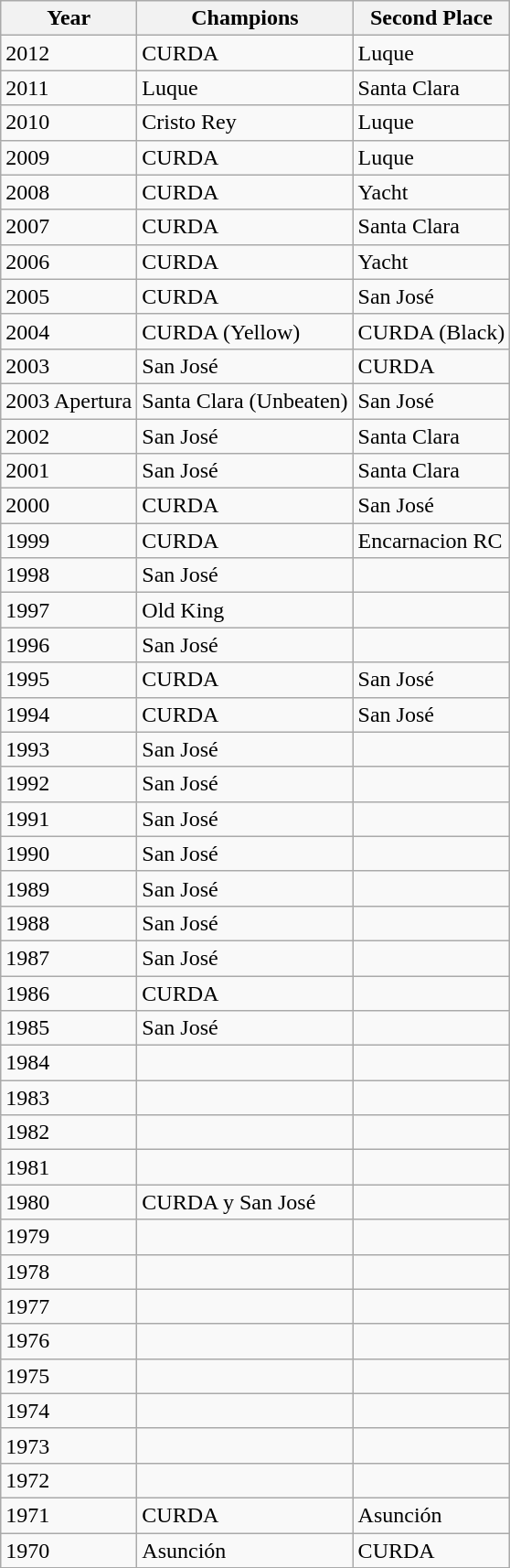<table class="sortable wikitable">
<tr>
<th>Year</th>
<th>Champions</th>
<th>Second Place</th>
</tr>
<tr>
<td>2012</td>
<td>CURDA</td>
<td>Luque</td>
</tr>
<tr>
<td>2011</td>
<td>Luque</td>
<td>Santa Clara</td>
</tr>
<tr>
<td>2010</td>
<td>Cristo Rey</td>
<td>Luque</td>
</tr>
<tr>
<td>2009</td>
<td>CURDA</td>
<td>Luque</td>
</tr>
<tr>
<td>2008</td>
<td>CURDA</td>
<td>Yacht</td>
</tr>
<tr>
<td>2007</td>
<td>CURDA</td>
<td>Santa Clara</td>
</tr>
<tr>
<td>2006</td>
<td>CURDA</td>
<td>Yacht</td>
</tr>
<tr>
<td>2005</td>
<td>CURDA</td>
<td>San José</td>
</tr>
<tr>
<td>2004</td>
<td>CURDA (Yellow)</td>
<td>CURDA (Black)</td>
</tr>
<tr>
<td>2003</td>
<td>San José</td>
<td>CURDA</td>
</tr>
<tr>
<td>2003 Apertura</td>
<td>Santa Clara (Unbeaten)</td>
<td>San José</td>
</tr>
<tr>
<td>2002</td>
<td>San José</td>
<td>Santa Clara</td>
</tr>
<tr>
<td>2001</td>
<td>San José</td>
<td>Santa Clara</td>
</tr>
<tr>
<td>2000</td>
<td>CURDA</td>
<td>San José</td>
</tr>
<tr>
<td>1999</td>
<td>CURDA</td>
<td>Encarnacion RC</td>
</tr>
<tr>
<td>1998</td>
<td>San José</td>
<td></td>
</tr>
<tr>
<td>1997</td>
<td>Old King</td>
<td></td>
</tr>
<tr>
<td>1996</td>
<td>San José</td>
<td></td>
</tr>
<tr>
<td>1995</td>
<td>CURDA</td>
<td>San José</td>
</tr>
<tr>
<td>1994</td>
<td>CURDA</td>
<td>San José</td>
</tr>
<tr>
<td>1993</td>
<td>San José</td>
<td></td>
</tr>
<tr>
<td>1992</td>
<td>San José</td>
<td></td>
</tr>
<tr>
<td>1991</td>
<td>San José</td>
<td></td>
</tr>
<tr>
<td>1990</td>
<td>San José</td>
<td></td>
</tr>
<tr>
<td>1989</td>
<td>San José</td>
<td></td>
</tr>
<tr>
<td>1988</td>
<td>San José</td>
<td></td>
</tr>
<tr>
<td>1987</td>
<td>San José</td>
<td></td>
</tr>
<tr>
<td>1986</td>
<td>CURDA</td>
<td></td>
</tr>
<tr>
<td>1985</td>
<td>San José</td>
<td></td>
</tr>
<tr>
<td>1984</td>
<td></td>
<td></td>
</tr>
<tr>
<td>1983</td>
<td></td>
<td></td>
</tr>
<tr>
<td>1982</td>
<td></td>
<td></td>
</tr>
<tr>
<td>1981</td>
<td></td>
<td></td>
</tr>
<tr>
<td>1980</td>
<td>CURDA y San José</td>
<td></td>
</tr>
<tr>
<td>1979</td>
<td></td>
<td></td>
</tr>
<tr>
<td>1978</td>
<td></td>
<td></td>
</tr>
<tr>
<td>1977</td>
<td></td>
<td></td>
</tr>
<tr>
<td>1976</td>
<td></td>
<td></td>
</tr>
<tr>
<td>1975</td>
<td></td>
<td></td>
</tr>
<tr>
<td>1974</td>
<td></td>
<td></td>
</tr>
<tr>
<td>1973</td>
<td></td>
<td></td>
</tr>
<tr>
<td>1972</td>
<td></td>
<td></td>
</tr>
<tr>
<td>1971</td>
<td>CURDA</td>
<td>Asunción</td>
</tr>
<tr>
<td>1970</td>
<td>Asunción</td>
<td>CURDA</td>
</tr>
</table>
